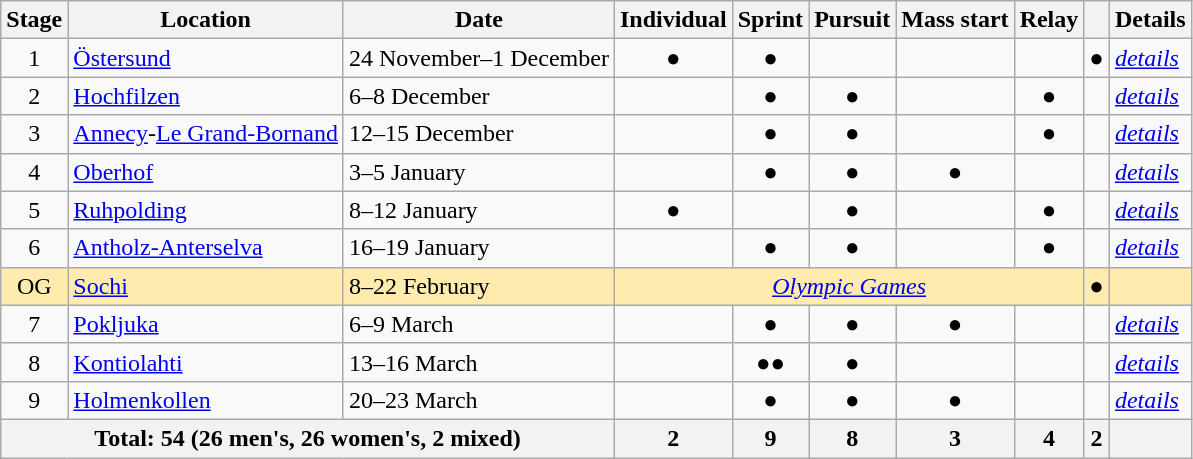<table class="wikitable" border="1">
<tr>
<th>Stage</th>
<th>Location</th>
<th>Date</th>
<th>Individual</th>
<th>Sprint</th>
<th>Pursuit</th>
<th>Mass start</th>
<th>Relay</th>
<th></th>
<th>Details</th>
</tr>
<tr align=center>
<td>1</td>
<td align=left> <a href='#'>Östersund</a></td>
<td align=left>24 November–1 December</td>
<td>●</td>
<td>●</td>
<td></td>
<td></td>
<td></td>
<td>●</td>
<td align=left><a href='#'><em>details</em></a></td>
</tr>
<tr align=center>
<td>2</td>
<td align=left> <a href='#'>Hochfilzen</a></td>
<td align=left>6–8 December</td>
<td></td>
<td>●</td>
<td>●</td>
<td></td>
<td>●</td>
<td></td>
<td align=left><a href='#'><em>details</em></a></td>
</tr>
<tr align=center>
<td>3</td>
<td align=left> <a href='#'>Annecy</a>-<a href='#'>Le Grand-Bornand</a></td>
<td align=left>12–15 December</td>
<td></td>
<td>●</td>
<td>●</td>
<td></td>
<td>●</td>
<td></td>
<td align=left><a href='#'><em>details</em></a></td>
</tr>
<tr align=center>
<td>4</td>
<td align=left> <a href='#'>Oberhof</a></td>
<td align=left>3–5 January</td>
<td></td>
<td>●</td>
<td>●</td>
<td>●</td>
<td></td>
<td></td>
<td align=left><a href='#'><em>details</em></a></td>
</tr>
<tr align=center>
<td>5</td>
<td align=left> <a href='#'>Ruhpolding</a></td>
<td align=left>8–12 January</td>
<td>●</td>
<td></td>
<td>●</td>
<td></td>
<td>●</td>
<td></td>
<td align=left><a href='#'><em>details</em></a></td>
</tr>
<tr align=center>
<td>6</td>
<td align=left> <a href='#'>Antholz-Anterselva</a></td>
<td align=left>16–19 January</td>
<td></td>
<td>●</td>
<td>●</td>
<td></td>
<td>●</td>
<td></td>
<td align=left><a href='#'><em>details</em></a></td>
</tr>
<tr align=center style="background:#FFEBAD">
<td>OG</td>
<td align=left> <a href='#'>Sochi</a></td>
<td align=left>8–22 February</td>
<td align=center colspan=5><a href='#'><em>Olympic Games</em></a></td>
<td>●</td>
<td></td>
</tr>
<tr align=center>
<td>7</td>
<td align=left> <a href='#'>Pokljuka</a></td>
<td align=left>6–9 March</td>
<td></td>
<td>●</td>
<td>●</td>
<td>●</td>
<td></td>
<td></td>
<td align=left><a href='#'><em>details</em></a></td>
</tr>
<tr align=center>
<td>8</td>
<td align=left> <a href='#'>Kontiolahti</a></td>
<td align=left>13–16 March</td>
<td></td>
<td>●●</td>
<td>●</td>
<td></td>
<td></td>
<td></td>
<td align=left><a href='#'><em>details</em></a></td>
</tr>
<tr align=center>
<td>9</td>
<td align=left> <a href='#'>Holmenkollen</a></td>
<td align=left>20–23 March</td>
<td></td>
<td>●</td>
<td>●</td>
<td>●</td>
<td></td>
<td></td>
<td align=left><a href='#'><em>details</em></a></td>
</tr>
<tr align=center>
<th colspan="3">Total: 54 (26 men's, 26 women's, 2 mixed)</th>
<th>2</th>
<th>9</th>
<th>8</th>
<th>3</th>
<th>4</th>
<th>2</th>
<th></th>
</tr>
</table>
